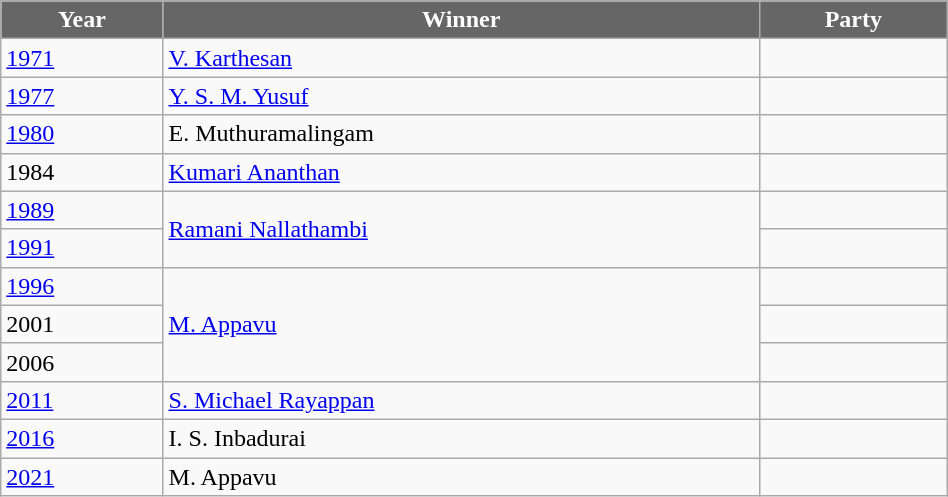<table class="wikitable" width="50%">
<tr>
<th style="background-color:#666666; color:white">Year</th>
<th style="background-color:#666666; color:white">Winner</th>
<th style="background-color:#666666; color:white" colspan="2">Party</th>
</tr>
<tr>
<td><a href='#'>1971</a></td>
<td><a href='#'>V. Karthesan</a></td>
<td></td>
</tr>
<tr>
<td><a href='#'>1977</a></td>
<td><a href='#'>Y. S. M. Yusuf</a></td>
<td></td>
</tr>
<tr>
<td><a href='#'>1980</a></td>
<td>E. Muthuramalingam</td>
<td></td>
</tr>
<tr>
<td>1984</td>
<td><a href='#'>Kumari Ananthan</a></td>
</tr>
<tr>
<td><a href='#'>1989</a></td>
<td rowspan=2><a href='#'>Ramani Nallathambi</a></td>
<td></td>
</tr>
<tr>
<td><a href='#'>1991</a></td>
</tr>
<tr>
<td><a href='#'>1996</a></td>
<td rowspan=3><a href='#'>M. Appavu</a></td>
<td></td>
</tr>
<tr>
<td>2001</td>
<td></td>
</tr>
<tr>
<td>2006</td>
<td></td>
</tr>
<tr>
<td><a href='#'>2011</a></td>
<td><a href='#'>S. Michael Rayappan</a></td>
<td></td>
</tr>
<tr>
<td><a href='#'>2016</a></td>
<td>I. S. Inbadurai</td>
<td></td>
</tr>
<tr>
<td><a href='#'>2021</a></td>
<td>M. Appavu</td>
<td></td>
</tr>
</table>
